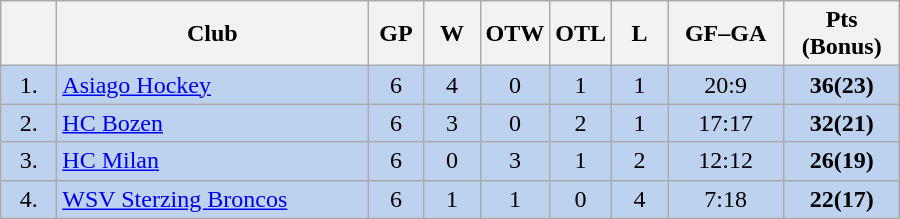<table class="wikitable">
<tr>
<th width="30"></th>
<th width="200">Club</th>
<th width="30">GP</th>
<th width="30">W</th>
<th width="30">OTW</th>
<th width="30">OTL</th>
<th width="30">L</th>
<th width="70">GF–GA</th>
<th width="70">Pts (Bonus)</th>
</tr>
<tr bgcolor="#BCD2EE" align="center">
<td>1.</td>
<td align="left"><a href='#'>Asiago Hockey</a></td>
<td>6</td>
<td>4</td>
<td>0</td>
<td>1</td>
<td>1</td>
<td>20:9</td>
<td><strong>36(23)</strong></td>
</tr>
<tr bgcolor="#BCD2EE" align="center">
<td>2.</td>
<td align="left"><a href='#'>HC Bozen</a></td>
<td>6</td>
<td>3</td>
<td>0</td>
<td>2</td>
<td>1</td>
<td>17:17</td>
<td><strong>32(21)</strong></td>
</tr>
<tr bgcolor="#BCD2EE" align="center">
<td>3.</td>
<td align="left"><a href='#'>HC Milan</a></td>
<td>6</td>
<td>0</td>
<td>3</td>
<td>1</td>
<td>2</td>
<td>12:12</td>
<td><strong>26(19)</strong></td>
</tr>
<tr bgcolor="#BCD2EE" align="center">
<td>4.</td>
<td align="left"><a href='#'>WSV Sterzing Broncos</a></td>
<td>6</td>
<td>1</td>
<td>1</td>
<td>0</td>
<td>4</td>
<td>7:18</td>
<td><strong>22(17)</strong></td>
</tr>
</table>
